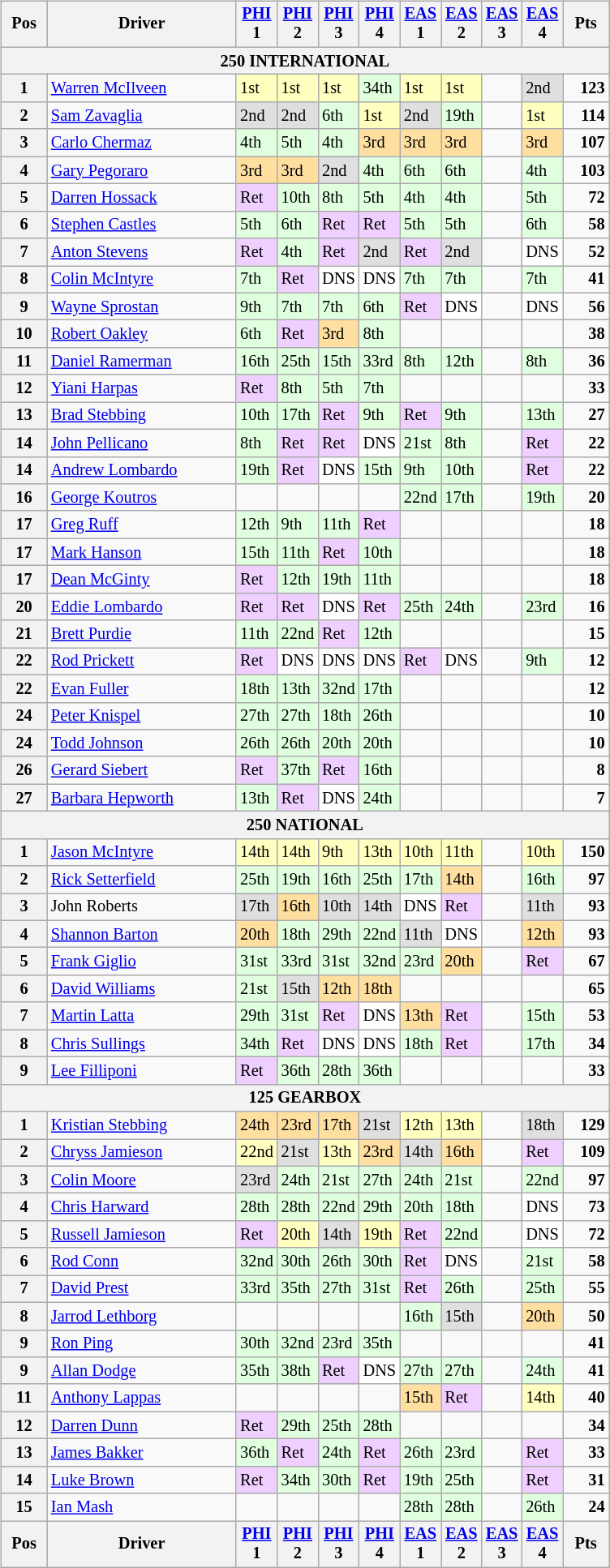<table>
<tr>
<td><br><table class="wikitable" style="font-size: 85%">
<tr>
<th valign="middle">Pos</th>
<th valign="middle">Driver</th>
<th width="2%"><a href='#'>PHI</a> 1</th>
<th width="2%"><a href='#'>PHI</a> 2</th>
<th width="2%"><a href='#'>PHI</a> 3</th>
<th width="2%"><a href='#'>PHI</a> 4</th>
<th width="2%"><a href='#'>EAS</a> 1</th>
<th width="2%"><a href='#'>EAS</a> 2</th>
<th width="2%"><a href='#'>EAS</a> 3</th>
<th width="2%"><a href='#'>EAS</a> 4</th>
<th valign="middle">Pts</th>
</tr>
<tr>
<th colspan=11><strong>250 INTERNATIONAL</strong></th>
</tr>
<tr>
<th>1</th>
<td><a href='#'>Warren McIlveen</a></td>
<td style="background:#ffffbf;">1st</td>
<td style="background:#ffffbf;">1st</td>
<td style="background:#ffffbf;">1st</td>
<td style="background:#dfffdf;">34th</td>
<td style="background:#ffffbf;">1st</td>
<td style="background:#ffffbf;">1st</td>
<td></td>
<td style="background:#dfdfdf;">2nd</td>
<td align="right"><strong>123</strong></td>
</tr>
<tr>
<th>2</th>
<td><a href='#'>Sam Zavaglia</a></td>
<td style="background:#dfdfdf;">2nd</td>
<td style="background:#dfdfdf;">2nd</td>
<td style="background:#dfffdf;">6th</td>
<td style="background:#ffffbf;">1st</td>
<td style="background:#dfdfdf;">2nd</td>
<td style="background:#dfffdf;">19th</td>
<td></td>
<td style="background:#ffffbf;">1st</td>
<td align="right"><strong>114</strong></td>
</tr>
<tr>
<th>3</th>
<td><a href='#'>Carlo Chermaz</a></td>
<td style="background:#dfffdf;">4th</td>
<td style="background:#dfffdf;">5th</td>
<td style="background:#dfffdf;">4th</td>
<td style="background:#ffdf9f;">3rd</td>
<td style="background:#ffdf9f;">3rd</td>
<td style="background:#ffdf9f;">3rd</td>
<td></td>
<td style="background:#ffdf9f;">3rd</td>
<td align="right"><strong>107</strong></td>
</tr>
<tr>
<th>4</th>
<td><a href='#'>Gary Pegoraro</a></td>
<td style="background:#ffdf9f;">3rd</td>
<td style="background:#ffdf9f;">3rd</td>
<td style="background:#dfdfdf;">2nd</td>
<td style="background:#dfffdf;">4th</td>
<td style="background:#dfffdf;">6th</td>
<td style="background:#dfffdf;">6th</td>
<td></td>
<td style="background:#dfffdf;">4th</td>
<td align="right"><strong>103</strong></td>
</tr>
<tr>
<th>5</th>
<td><a href='#'>Darren Hossack</a></td>
<td style="background:#efcfff;">Ret</td>
<td style="background:#dfffdf;">10th</td>
<td style="background:#dfffdf;">8th</td>
<td style="background:#dfffdf;">5th</td>
<td style="background:#dfffdf;">4th</td>
<td style="background:#dfffdf;">4th</td>
<td></td>
<td style="background:#dfffdf;">5th</td>
<td align="right"><strong>72</strong></td>
</tr>
<tr>
<th>6</th>
<td><a href='#'>Stephen Castles</a></td>
<td style="background:#dfffdf;">5th</td>
<td style="background:#dfffdf;">6th</td>
<td style="background:#efcfff;">Ret</td>
<td style="background:#efcfff;">Ret</td>
<td style="background:#dfffdf;">5th</td>
<td style="background:#dfffdf;">5th</td>
<td></td>
<td style="background:#dfffdf;">6th</td>
<td align="right"><strong>58</strong></td>
</tr>
<tr>
<th>7</th>
<td><a href='#'>Anton Stevens</a></td>
<td style="background:#efcfff;">Ret</td>
<td style="background:#dfffdf;">4th</td>
<td style="background:#efcfff;">Ret</td>
<td style="background:#dfdfdf;">2nd</td>
<td style="background:#efcfff;">Ret</td>
<td style="background:#dfdfdf;">2nd</td>
<td></td>
<td style="background:#ffffff;">DNS</td>
<td align="right"><strong>52</strong></td>
</tr>
<tr>
<th>8</th>
<td><a href='#'>Colin McIntyre</a></td>
<td style="background:#dfffdf;">7th</td>
<td style="background:#efcfff;">Ret</td>
<td style="background:#ffffff;">DNS</td>
<td style="background:#ffffff;">DNS</td>
<td style="background:#dfffdf;">7th</td>
<td style="background:#dfffdf;">7th</td>
<td></td>
<td style="background:#dfffdf;">7th</td>
<td align="right"><strong>41</strong></td>
</tr>
<tr>
<th>9</th>
<td><a href='#'>Wayne Sprostan</a></td>
<td style="background:#dfffdf;">9th</td>
<td style="background:#dfffdf;">7th</td>
<td style="background:#dfffdf;">7th</td>
<td style="background:#dfffdf;">6th</td>
<td style="background:#efcfff;">Ret</td>
<td style="background:#ffffff;">DNS</td>
<td></td>
<td style="background:#ffffff;">DNS</td>
<td align="right"><strong>56</strong></td>
</tr>
<tr>
<th>10</th>
<td><a href='#'>Robert Oakley</a></td>
<td style="background:#dfffdf;">6th</td>
<td style="background:#efcfff;">Ret</td>
<td style="background:#ffdf9f;">3rd</td>
<td style="background:#dfffdf;">8th</td>
<td></td>
<td></td>
<td></td>
<td></td>
<td align="right"><strong>38</strong></td>
</tr>
<tr>
<th>11</th>
<td><a href='#'>Daniel Ramerman</a></td>
<td style="background:#dfffdf;">16th</td>
<td style="background:#dfffdf;">25th</td>
<td style="background:#dfffdf;">15th</td>
<td style="background:#dfffdf;">33rd</td>
<td style="background:#dfffdf;">8th</td>
<td style="background:#dfffdf;">12th</td>
<td></td>
<td style="background:#dfffdf;">8th</td>
<td align="right"><strong>36</strong></td>
</tr>
<tr>
<th>12</th>
<td><a href='#'>Yiani Harpas</a></td>
<td style="background:#efcfff;">Ret</td>
<td style="background:#dfffdf;">8th</td>
<td style="background:#dfffdf;">5th</td>
<td style="background:#dfffdf;">7th</td>
<td></td>
<td></td>
<td></td>
<td></td>
<td align="right"><strong>33</strong></td>
</tr>
<tr>
<th>13</th>
<td><a href='#'>Brad Stebbing</a></td>
<td style="background:#dfffdf;">10th</td>
<td style="background:#dfffdf;">17th</td>
<td style="background:#efcfff;">Ret</td>
<td style="background:#dfffdf;">9th</td>
<td style="background:#efcfff;">Ret</td>
<td style="background:#dfffdf;">9th</td>
<td></td>
<td style="background:#dfffdf;">13th</td>
<td align="right"><strong>27</strong></td>
</tr>
<tr>
<th>14</th>
<td><a href='#'>John Pellicano</a></td>
<td style="background:#dfffdf;">8th</td>
<td style="background:#efcfff;">Ret</td>
<td style="background:#efcfff;">Ret</td>
<td style="background:#ffffff;">DNS</td>
<td style="background:#dfffdf;">21st</td>
<td style="background:#dfffdf;">8th</td>
<td></td>
<td style="background:#efcfff;">Ret</td>
<td align="right"><strong>22</strong></td>
</tr>
<tr>
<th>14</th>
<td><a href='#'>Andrew Lombardo</a></td>
<td style="background:#dfffdf;">19th</td>
<td style="background:#efcfff;">Ret</td>
<td style="background:#ffffff;">DNS</td>
<td style="background:#dfffdf;">15th</td>
<td style="background:#dfffdf;">9th</td>
<td style="background:#dfffdf;">10th</td>
<td></td>
<td style="background:#efcfff;">Ret</td>
<td align="right"><strong>22</strong></td>
</tr>
<tr>
<th>16</th>
<td><a href='#'>George Koutros</a></td>
<td></td>
<td></td>
<td></td>
<td></td>
<td style="background:#dfffdf;">22nd</td>
<td style="background:#dfffdf;">17th</td>
<td></td>
<td style="background:#dfffdf;">19th</td>
<td align="right"><strong>20</strong></td>
</tr>
<tr>
<th>17</th>
<td><a href='#'>Greg Ruff</a></td>
<td style="background:#dfffdf;">12th</td>
<td style="background:#dfffdf;">9th</td>
<td style="background:#dfffdf;">11th</td>
<td style="background:#efcfff;">Ret</td>
<td></td>
<td></td>
<td></td>
<td></td>
<td align="right"><strong>18</strong></td>
</tr>
<tr>
<th>17</th>
<td><a href='#'>Mark Hanson</a></td>
<td style="background:#dfffdf;">15th</td>
<td style="background:#dfffdf;">11th</td>
<td style="background:#efcfff;">Ret</td>
<td style="background:#dfffdf;">10th</td>
<td></td>
<td></td>
<td></td>
<td></td>
<td align="right"><strong>18</strong></td>
</tr>
<tr>
<th>17</th>
<td><a href='#'>Dean McGinty</a></td>
<td style="background:#efcfff;">Ret</td>
<td style="background:#dfffdf;">12th</td>
<td style="background:#dfffdf;">19th</td>
<td style="background:#dfffdf;">11th</td>
<td></td>
<td></td>
<td></td>
<td></td>
<td align="right"><strong>18</strong></td>
</tr>
<tr>
<th>20</th>
<td><a href='#'>Eddie Lombardo</a></td>
<td style="background:#efcfff;">Ret</td>
<td style="background:#efcfff;">Ret</td>
<td style="background:#ffffff;">DNS</td>
<td style="background:#efcfff;">Ret</td>
<td style="background:#dfffdf;">25th</td>
<td style="background:#dfffdf;">24th</td>
<td></td>
<td style="background:#dfffdf;">23rd</td>
<td align="right"><strong>16</strong></td>
</tr>
<tr>
<th>21</th>
<td><a href='#'>Brett Purdie</a></td>
<td style="background:#dfffdf;">11th</td>
<td style="background:#dfffdf;">22nd</td>
<td style="background:#efcfff;">Ret</td>
<td style="background:#dfffdf;">12th</td>
<td></td>
<td></td>
<td></td>
<td></td>
<td align="right"><strong>15</strong></td>
</tr>
<tr>
<th>22</th>
<td><a href='#'>Rod Prickett</a></td>
<td style="background:#efcfff;">Ret</td>
<td style="background:#ffffff;">DNS</td>
<td style="background:#ffffff;">DNS</td>
<td style="background:#ffffff;">DNS</td>
<td style="background:#efcfff;">Ret</td>
<td style="background:#ffffff;">DNS</td>
<td></td>
<td style="background:#dfffdf;">9th</td>
<td align="right"><strong>12</strong></td>
</tr>
<tr>
<th>22</th>
<td><a href='#'>Evan Fuller</a></td>
<td style="background:#dfffdf;">18th</td>
<td style="background:#dfffdf;">13th</td>
<td style="background:#dfffdf;">32nd</td>
<td style="background:#dfffdf;">17th</td>
<td></td>
<td></td>
<td></td>
<td></td>
<td align="right"><strong>12</strong></td>
</tr>
<tr>
<th>24</th>
<td><a href='#'>Peter Knispel</a></td>
<td style="background:#dfffdf;">27th</td>
<td style="background:#dfffdf;">27th</td>
<td style="background:#dfffdf;">18th</td>
<td style="background:#dfffdf;">26th</td>
<td></td>
<td></td>
<td></td>
<td></td>
<td align="right"><strong>10</strong></td>
</tr>
<tr>
<th>24</th>
<td><a href='#'>Todd Johnson</a></td>
<td style="background:#dfffdf;">26th</td>
<td style="background:#dfffdf;">26th</td>
<td style="background:#dfffdf;">20th</td>
<td style="background:#dfffdf;">20th</td>
<td></td>
<td></td>
<td></td>
<td></td>
<td align="right"><strong>10</strong></td>
</tr>
<tr>
<th>26</th>
<td><a href='#'>Gerard Siebert</a></td>
<td style="background:#efcfff;">Ret</td>
<td style="background:#dfffdf;">37th</td>
<td style="background:#efcfff;">Ret</td>
<td style="background:#dfffdf;">16th</td>
<td></td>
<td></td>
<td></td>
<td></td>
<td align="right"><strong>8</strong></td>
</tr>
<tr>
<th>27</th>
<td><a href='#'>Barbara Hepworth</a></td>
<td style="background:#dfffdf;">13th</td>
<td style="background:#efcfff;">Ret</td>
<td style="background:#ffffff;">DNS</td>
<td style="background:#dfffdf;">24th</td>
<td></td>
<td></td>
<td></td>
<td></td>
<td align="right"><strong>7</strong></td>
</tr>
<tr>
<th colspan=11><strong>250 NATIONAL</strong></th>
</tr>
<tr>
<th>1</th>
<td><a href='#'>Jason McIntyre</a></td>
<td style="background:#ffffbf;">14th</td>
<td style="background:#ffffbf;">14th</td>
<td style="background:#ffffbf;">9th</td>
<td style="background:#ffffbf;">13th</td>
<td style="background:#ffffbf;">10th</td>
<td style="background:#ffffbf;">11th</td>
<td></td>
<td style="background:#ffffbf;">10th</td>
<td align="right"><strong>150</strong></td>
</tr>
<tr>
<th>2</th>
<td><a href='#'>Rick Setterfield</a></td>
<td style="background:#dfffdf;">25th</td>
<td style="background:#dfffdf;">19th</td>
<td style="background:#dfffdf;">16th</td>
<td style="background:#dfffdf;">25th</td>
<td style="background:#dfffdf;">17th</td>
<td style="background:#ffdf9f;">14th</td>
<td></td>
<td style="background:#dfffdf;">16th</td>
<td align="right"><strong>97</strong></td>
</tr>
<tr>
<th>3</th>
<td>John Roberts</td>
<td style="background:#dfdfdf;">17th</td>
<td style="background:#ffdf9f;">16th</td>
<td style="background:#dfdfdf;">10th</td>
<td style="background:#dfdfdf;">14th</td>
<td style="background:#ffffff;">DNS</td>
<td style="background:#efcfff;">Ret</td>
<td></td>
<td style="background:#dfdfdf;">11th</td>
<td align="right"><strong>93</strong></td>
</tr>
<tr>
<th>4</th>
<td><a href='#'>Shannon Barton</a></td>
<td style="background:#ffdf9f;">20th</td>
<td style="background:#dfffdf;">18th</td>
<td style="background:#dfffdf;">29th</td>
<td style="background:#dfffdf;">22nd</td>
<td style="background:#dfdfdf;">11th</td>
<td style="background:#ffffff;">DNS</td>
<td></td>
<td style="background:#ffdf9f;">12th</td>
<td align="right"><strong>93</strong></td>
</tr>
<tr>
<th>5</th>
<td><a href='#'>Frank Giglio</a></td>
<td style="background:#dfffdf;">31st</td>
<td style="background:#dfffdf;">33rd</td>
<td style="background:#dfffdf;">31st</td>
<td style="background:#dfffdf;">32nd</td>
<td style="background:#dfffdf;">23rd</td>
<td style="background:#ffdf9f;">20th</td>
<td></td>
<td style="background:#efcfff;">Ret</td>
<td align="right"><strong>67</strong></td>
</tr>
<tr>
<th>6</th>
<td><a href='#'>David Williams</a></td>
<td style="background:#dfffdf;">21st</td>
<td style="background:#dfdfdf;">15th</td>
<td style="background:#ffdf9f;">12th</td>
<td style="background:#ffdf9f;">18th</td>
<td></td>
<td></td>
<td></td>
<td></td>
<td align="right"><strong>65</strong></td>
</tr>
<tr>
<th>7</th>
<td><a href='#'>Martin Latta</a></td>
<td style="background:#dfffdf;">29th</td>
<td style="background:#dfffdf;">31st</td>
<td style="background:#efcfff;">Ret</td>
<td style="background:#ffffff;">DNS</td>
<td style="background:#ffdf9f;">13th</td>
<td style="background:#efcfff;">Ret</td>
<td></td>
<td style="background:#dfffdf;">15th</td>
<td align="right"><strong>53</strong></td>
</tr>
<tr>
<th>8</th>
<td><a href='#'>Chris Sullings</a></td>
<td style="background:#dfffdf;">34th</td>
<td style="background:#efcfff;">Ret</td>
<td style="background:#ffffff;">DNS</td>
<td style="background:#ffffff;">DNS</td>
<td style="background:#dfffdf;">18th</td>
<td style="background:#efcfff;">Ret</td>
<td></td>
<td style="background:#dfffdf;">17th</td>
<td align="right"><strong>34</strong></td>
</tr>
<tr>
<th>9</th>
<td><a href='#'>Lee Filliponi</a></td>
<td style="background:#efcfff;">Ret</td>
<td style="background:#dfffdf;">36th</td>
<td style="background:#dfffdf;">28th</td>
<td style="background:#dfffdf;">36th</td>
<td></td>
<td></td>
<td></td>
<td></td>
<td align="right"><strong>33</strong></td>
</tr>
<tr>
<th colspan=11><strong>125 GEARBOX</strong></th>
</tr>
<tr>
<th>1</th>
<td><a href='#'>Kristian Stebbing</a></td>
<td style="background:#ffdf9f;">24th</td>
<td style="background:#ffdf9f;">23rd</td>
<td style="background:#ffdf9f;">17th</td>
<td style="background:#dfdfdf;">21st</td>
<td style="background:#ffffbf;">12th</td>
<td style="background:#ffffbf;">13th</td>
<td></td>
<td style="background:#dfdfdf;">18th</td>
<td align="right"><strong>129</strong></td>
</tr>
<tr>
<th>2</th>
<td><a href='#'>Chryss Jamieson</a></td>
<td style="background:#ffffbf;">22nd</td>
<td style="background:#dfdfdf;">21st</td>
<td style="background:#ffffbf;">13th</td>
<td style="background:#ffdf9f;">23rd</td>
<td style="background:#dfdfdf;">14th</td>
<td style="background:#ffdf9f;">16th</td>
<td></td>
<td style="background:#efcfff;">Ret</td>
<td align="right"><strong>109</strong></td>
</tr>
<tr>
<th>3</th>
<td><a href='#'>Colin Moore</a></td>
<td style="background:#dfdfdf;">23rd</td>
<td style="background:#dfffdf;">24th</td>
<td style="background:#dfffdf;">21st</td>
<td style="background:#dfffdf;">27th</td>
<td style="background:#dfffdf;">24th</td>
<td style="background:#dfffdf;">21st</td>
<td></td>
<td style="background:#dfffdf;">22nd</td>
<td align="right"><strong>97</strong></td>
</tr>
<tr>
<th>4</th>
<td><a href='#'>Chris Harward</a></td>
<td style="background:#dfffdf;">28th</td>
<td style="background:#dfffdf;">28th</td>
<td style="background:#dfffdf;">22nd</td>
<td style="background:#dfffdf;">29th</td>
<td style="background:#dfffdf;">20th</td>
<td style="background:#dfffdf;">18th</td>
<td></td>
<td style="background:#ffffff;">DNS</td>
<td align="right"><strong>73</strong></td>
</tr>
<tr>
<th>5</th>
<td><a href='#'>Russell Jamieson</a></td>
<td style="background:#efcfff;">Ret</td>
<td style="background:#ffffbf;">20th</td>
<td style="background:#dfdfdf;">14th</td>
<td style="background:#ffffbf;">19th</td>
<td style="background:#efcfff;">Ret</td>
<td style="background:#dfffdf;">22nd</td>
<td></td>
<td style="background:#ffffff;">DNS</td>
<td align="right"><strong>72</strong></td>
</tr>
<tr>
<th>6</th>
<td><a href='#'>Rod Conn</a></td>
<td style="background:#dfffdf;">32nd</td>
<td style="background:#dfffdf;">30th</td>
<td style="background:#dfffdf;">26th</td>
<td style="background:#dfffdf;">30th</td>
<td style="background:#efcfff;">Ret</td>
<td style="background:#ffffff;">DNS</td>
<td></td>
<td style="background:#dfffdf;">21st</td>
<td align="right"><strong>58</strong></td>
</tr>
<tr>
<th>7</th>
<td><a href='#'>David Prest</a></td>
<td style="background:#dfffdf;">33rd</td>
<td style="background:#dfffdf;">35th</td>
<td style="background:#dfffdf;">27th</td>
<td style="background:#dfffdf;">31st</td>
<td style="background:#efcfff;">Ret</td>
<td style="background:#dfffdf;">26th</td>
<td></td>
<td style="background:#dfffdf;">25th</td>
<td align="right"><strong>55</strong></td>
</tr>
<tr>
<th>8</th>
<td><a href='#'>Jarrod Lethborg</a></td>
<td></td>
<td></td>
<td></td>
<td></td>
<td style="background:#dfffdf;">16th</td>
<td style="background:#dfdfdf;">15th</td>
<td></td>
<td style="background:#ffdf9f;">20th</td>
<td align="right"><strong>50</strong></td>
</tr>
<tr>
<th>9</th>
<td><a href='#'>Ron Ping</a></td>
<td style="background:#dfffdf;">30th</td>
<td style="background:#dfffdf;">32nd</td>
<td style="background:#dfffdf;">23rd</td>
<td style="background:#dfffdf;">35th</td>
<td></td>
<td></td>
<td></td>
<td></td>
<td align="right"><strong>41</strong></td>
</tr>
<tr>
<th>9</th>
<td><a href='#'>Allan Dodge</a></td>
<td style="background:#dfffdf;">35th</td>
<td style="background:#dfffdf;">38th</td>
<td style="background:#efcfff;">Ret</td>
<td style="background:#ffffff;">DNS</td>
<td style="background:#dfffdf;">27th</td>
<td style="background:#dfffdf;">27th</td>
<td></td>
<td style="background:#dfffdf;">24th</td>
<td align="right"><strong>41</strong></td>
</tr>
<tr>
<th>11</th>
<td><a href='#'>Anthony Lappas</a></td>
<td></td>
<td></td>
<td></td>
<td></td>
<td style="background:#ffdf9f;">15th</td>
<td style="background:#efcfff;">Ret</td>
<td></td>
<td style="background:#ffffbf;">14th</td>
<td align="right"><strong>40</strong></td>
</tr>
<tr>
<th>12</th>
<td><a href='#'>Darren Dunn</a></td>
<td style="background:#efcfff;">Ret</td>
<td style="background:#dfffdf;">29th</td>
<td style="background:#dfffdf;">25th</td>
<td style="background:#dfffdf;">28th</td>
<td></td>
<td></td>
<td></td>
<td></td>
<td align="right"><strong>34</strong></td>
</tr>
<tr>
<th>13</th>
<td><a href='#'>James Bakker</a></td>
<td style="background:#dfffdf;">36th</td>
<td style="background:#efcfff;">Ret</td>
<td style="background:#dfffdf;">24th</td>
<td style="background:#efcfff;">Ret</td>
<td style="background:#dfffdf;">26th</td>
<td style="background:#dfffdf;">23rd</td>
<td></td>
<td style="background:#efcfff;">Ret</td>
<td align="right"><strong>33</strong></td>
</tr>
<tr>
<th>14</th>
<td><a href='#'>Luke Brown</a></td>
<td style="background:#efcfff;">Ret</td>
<td style="background:#dfffdf;">34th</td>
<td style="background:#dfffdf;">30th</td>
<td style="background:#efcfff;">Ret</td>
<td style="background:#dfffdf;">19th</td>
<td style="background:#dfffdf;">25th</td>
<td></td>
<td style="background:#efcfff;">Ret</td>
<td align="right"><strong>31</strong></td>
</tr>
<tr>
<th>15</th>
<td><a href='#'>Ian Mash</a></td>
<td></td>
<td></td>
<td></td>
<td></td>
<td style="background:#dfffdf;">28th</td>
<td style="background:#dfffdf;">28th</td>
<td></td>
<td style="background:#dfffdf;">26th</td>
<td align="right"><strong>24</strong></td>
</tr>
<tr style="background: #f9f9f9" valign="top">
<th valign="middle">Pos</th>
<th valign="middle">Driver</th>
<th width="2%"><a href='#'>PHI</a> 1</th>
<th width="2%"><a href='#'>PHI</a> 2</th>
<th width="2%"><a href='#'>PHI</a> 3</th>
<th width="2%"><a href='#'>PHI</a> 4</th>
<th width="2%"><a href='#'>EAS</a> 1</th>
<th width="2%"><a href='#'>EAS</a> 2</th>
<th width="2%"><a href='#'>EAS</a> 3</th>
<th width="2%"><a href='#'>EAS</a> 4</th>
<th valign="middle">Pts</th>
</tr>
</table>
</td>
<td valign="top"><br></td>
</tr>
</table>
